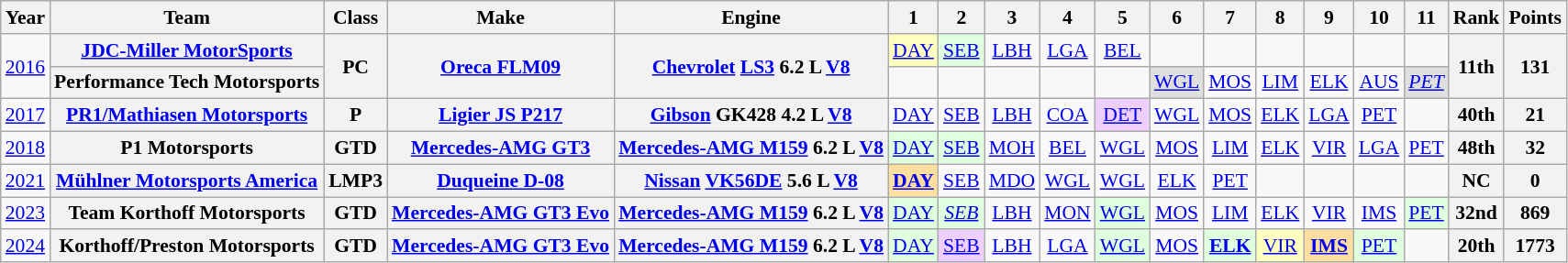<table class="wikitable" style="text-align:center; font-size:90%">
<tr>
<th>Year</th>
<th>Team</th>
<th>Class</th>
<th>Make</th>
<th>Engine</th>
<th>1</th>
<th>2</th>
<th>3</th>
<th>4</th>
<th>5</th>
<th>6</th>
<th>7</th>
<th>8</th>
<th>9</th>
<th>10</th>
<th>11</th>
<th>Rank</th>
<th>Points</th>
</tr>
<tr>
<td rowspan=2><a href='#'>2016</a></td>
<th><a href='#'>JDC-Miller MotorSports</a></th>
<th rowspan=2>PC</th>
<th rowspan=2><a href='#'>Oreca FLM09</a></th>
<th rowspan=2><a href='#'>Chevrolet</a> <a href='#'>LS3</a> 6.2 L <a href='#'>V8</a></th>
<td style="background:#ffffbf;"><a href='#'>DAY</a><br></td>
<td style="background:#dfffdf;"><a href='#'>SEB</a><br></td>
<td style="background:#;"><a href='#'>LBH</a><br></td>
<td style="background:#;"><a href='#'>LGA</a><br></td>
<td style="background:#;"><a href='#'>BEL</a><br></td>
<td></td>
<td></td>
<td></td>
<td></td>
<td></td>
<td></td>
<th rowspan=2>11th</th>
<th rowspan=2>131</th>
</tr>
<tr>
<th>Performance Tech Motorsports</th>
<td></td>
<td></td>
<td></td>
<td></td>
<td></td>
<td style="background:#dfdfdf;"><a href='#'>WGL</a><br></td>
<td style="background:#;"><a href='#'>MOS</a><br></td>
<td style="background:#;"><a href='#'>LIM</a><br></td>
<td style="background:#;"><a href='#'>ELK</a><br></td>
<td style="background:#;"><a href='#'>AUS</a><br></td>
<td style="background:#dfdfdf;"><em><a href='#'>PET</a></em><br></td>
</tr>
<tr>
<td><a href='#'>2017</a></td>
<th><a href='#'>PR1/Mathiasen Motorsports</a></th>
<th>P</th>
<th><a href='#'>Ligier JS P217</a></th>
<th><a href='#'>Gibson</a> GK428 4.2 L <a href='#'>V8</a></th>
<td style="background:#;"><a href='#'>DAY</a><br></td>
<td style="background:#;"><a href='#'>SEB</a><br></td>
<td style="background:#;"><a href='#'>LBH</a><br></td>
<td style="background:#;"><a href='#'>COA</a><br></td>
<td style="background:#efcfff;"><a href='#'>DET</a><br></td>
<td style="background:#;"><a href='#'>WGL</a><br></td>
<td style="background:#;"><a href='#'>MOS</a><br></td>
<td style="background:#;"><a href='#'>ELK</a><br></td>
<td style="background:#;"><a href='#'>LGA</a><br></td>
<td style="background:#;"><a href='#'>PET</a><br></td>
<td></td>
<th>40th</th>
<th>21</th>
</tr>
<tr>
<td><a href='#'>2018</a></td>
<th>P1 Motorsports</th>
<th>GTD</th>
<th><a href='#'>Mercedes-AMG GT3</a></th>
<th><a href='#'>Mercedes-AMG M159</a> 6.2 L <a href='#'>V8</a></th>
<td style="background:#dfffdf;"><a href='#'>DAY</a><br></td>
<td style="background:#dfffdf;"><a href='#'>SEB</a><br></td>
<td style="background:#;"><a href='#'>MOH</a><br></td>
<td style="background:#;"><a href='#'>BEL</a><br></td>
<td style="background:#;"><a href='#'>WGL</a><br></td>
<td style="background:#;"><a href='#'>MOS</a><br></td>
<td style="background:#;"><a href='#'>LIM</a><br></td>
<td style="background:#;"><a href='#'>ELK</a><br></td>
<td style="background:#;"><a href='#'>VIR</a><br></td>
<td style="background:#;"><a href='#'>LGA</a><br></td>
<td style="background:#;"><a href='#'>PET</a><br></td>
<th>48th</th>
<th>32</th>
</tr>
<tr>
<td><a href='#'>2021</a></td>
<th><a href='#'>Mühlner Motorsports America</a></th>
<th>LMP3</th>
<th><a href='#'>Duqueine D-08</a></th>
<th><a href='#'>Nissan</a> <a href='#'>VK56DE</a> 5.6 L <a href='#'>V8</a></th>
<td style="background:#ffdf9f;"><strong><a href='#'>DAY</a></strong><br></td>
<td><a href='#'>SEB</a></td>
<td><a href='#'>MDO</a></td>
<td><a href='#'>WGL</a></td>
<td><a href='#'>WGL</a></td>
<td><a href='#'>ELK</a></td>
<td><a href='#'>PET</a></td>
<td></td>
<td></td>
<td></td>
<td></td>
<th>NC</th>
<th>0</th>
</tr>
<tr>
<td><a href='#'>2023</a></td>
<th>Team Korthoff Motorsports</th>
<th>GTD</th>
<th><a href='#'>Mercedes-AMG GT3 Evo</a></th>
<th><a href='#'>Mercedes-AMG M159</a> 6.2 L <a href='#'>V8</a></th>
<td style="background:#dfffdf;"><a href='#'>DAY</a><br></td>
<td style="background:#dfffdf;"><em><a href='#'>SEB</a></em><br></td>
<td style="background:#;"><a href='#'>LBH</a><br></td>
<td style="background:#;"><a href='#'>MON</a><br></td>
<td style="background:#dfffdf;"><a href='#'>WGL</a><br></td>
<td style="background:#;"><a href='#'>MOS</a><br></td>
<td style="background:#;"><a href='#'>LIM</a><br></td>
<td style="background:#;"><a href='#'>ELK</a><br></td>
<td style="background:#;"><a href='#'>VIR</a><br></td>
<td style="background:#;"><a href='#'>IMS</a></td>
<td style="background:#dfffdf;"><a href='#'>PET</a><br></td>
<th>32nd</th>
<th>869</th>
</tr>
<tr>
<td><a href='#'>2024</a></td>
<th>Korthoff/Preston Motorsports</th>
<th>GTD</th>
<th><a href='#'>Mercedes-AMG GT3 Evo</a></th>
<th><a href='#'>Mercedes-AMG M159</a> 6.2 L <a href='#'>V8</a></th>
<td style="background:#DFFFDF;"><a href='#'>DAY</a><br></td>
<td style="background:#EFCFFF;"><a href='#'>SEB</a><br></td>
<td style="background:#;"><a href='#'>LBH</a></td>
<td style="background:#;"><a href='#'>LGA</a></td>
<td style="background:#DFFFDF;"><a href='#'>WGL</a><br></td>
<td style="background:#;"><a href='#'>MOS</a></td>
<td style="background:#DFFFDF;"><strong><a href='#'>ELK</a></strong><br></td>
<td style="background:#FFFFBF;"><a href='#'>VIR</a><br></td>
<td style="background:#FFDF9F;"><strong><a href='#'>IMS</a></strong><br></td>
<td style="background:#DFFFDF;"><a href='#'>PET</a><br></td>
<td></td>
<th>20th</th>
<th>1773</th>
</tr>
</table>
